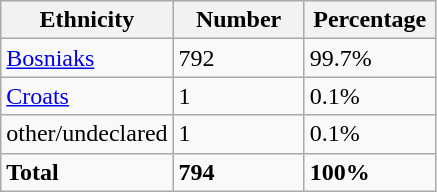<table class="wikitable">
<tr>
<th width="100px">Ethnicity</th>
<th width="80px">Number</th>
<th width="80px">Percentage</th>
</tr>
<tr>
<td><a href='#'>Bosniaks</a></td>
<td>792</td>
<td>99.7%</td>
</tr>
<tr>
<td><a href='#'>Croats</a></td>
<td>1</td>
<td>0.1%</td>
</tr>
<tr>
<td>other/undeclared</td>
<td>1</td>
<td>0.1%</td>
</tr>
<tr>
<td><strong>Total</strong></td>
<td><strong>794</strong></td>
<td><strong>100%</strong></td>
</tr>
</table>
